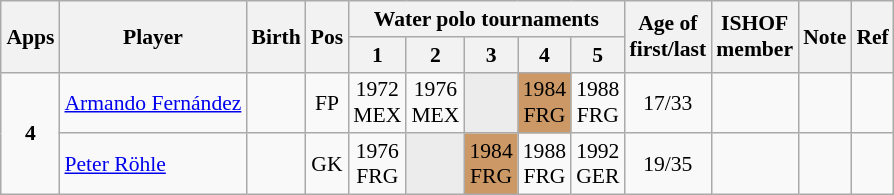<table class="wikitable sortable" style="text-align: center; font-size: 90%; margin-left: 1em;">
<tr>
<th rowspan="2">Apps</th>
<th rowspan="2">Player</th>
<th rowspan="2">Birth</th>
<th rowspan="2">Pos</th>
<th colspan="5">Water polo tournaments</th>
<th rowspan="2">Age of<br>first/last</th>
<th rowspan="2">ISHOF<br>member</th>
<th rowspan="2">Note</th>
<th rowspan="2" class="unsortable">Ref</th>
</tr>
<tr>
<th>1</th>
<th style="width: 2em;" class="unsortable">2</th>
<th style="width: 2em;" class="unsortable">3</th>
<th style="width: 2em;" class="unsortable">4</th>
<th style="width: 2em;" class="unsortable">5</th>
</tr>
<tr>
<td rowspan="2"><strong>4</strong></td>
<td style="text-align: left;" data-sort-value="Fernández, Armando"><a href='#'>Armando Fernández</a></td>
<td></td>
<td>FP</td>
<td>1972<br>MEX</td>
<td>1976<br>MEX</td>
<td style="background-color: #ececec;"></td>
<td style="background-color: #cc9966;">1984<br>FRG</td>
<td>1988<br>FRG</td>
<td>17/33</td>
<td></td>
<td style="text-align: left;"></td>
<td></td>
</tr>
<tr>
<td style="text-align: left;" data-sort-value="Röhle, Peter"><a href='#'>Peter Röhle</a></td>
<td></td>
<td>GK</td>
<td>1976<br>FRG</td>
<td style="background-color: #ececec;"></td>
<td style="background-color: #cc9966;">1984<br>FRG</td>
<td>1988<br>FRG</td>
<td>1992<br>GER</td>
<td>19/35</td>
<td></td>
<td style="text-align: left;"></td>
<td></td>
</tr>
</table>
